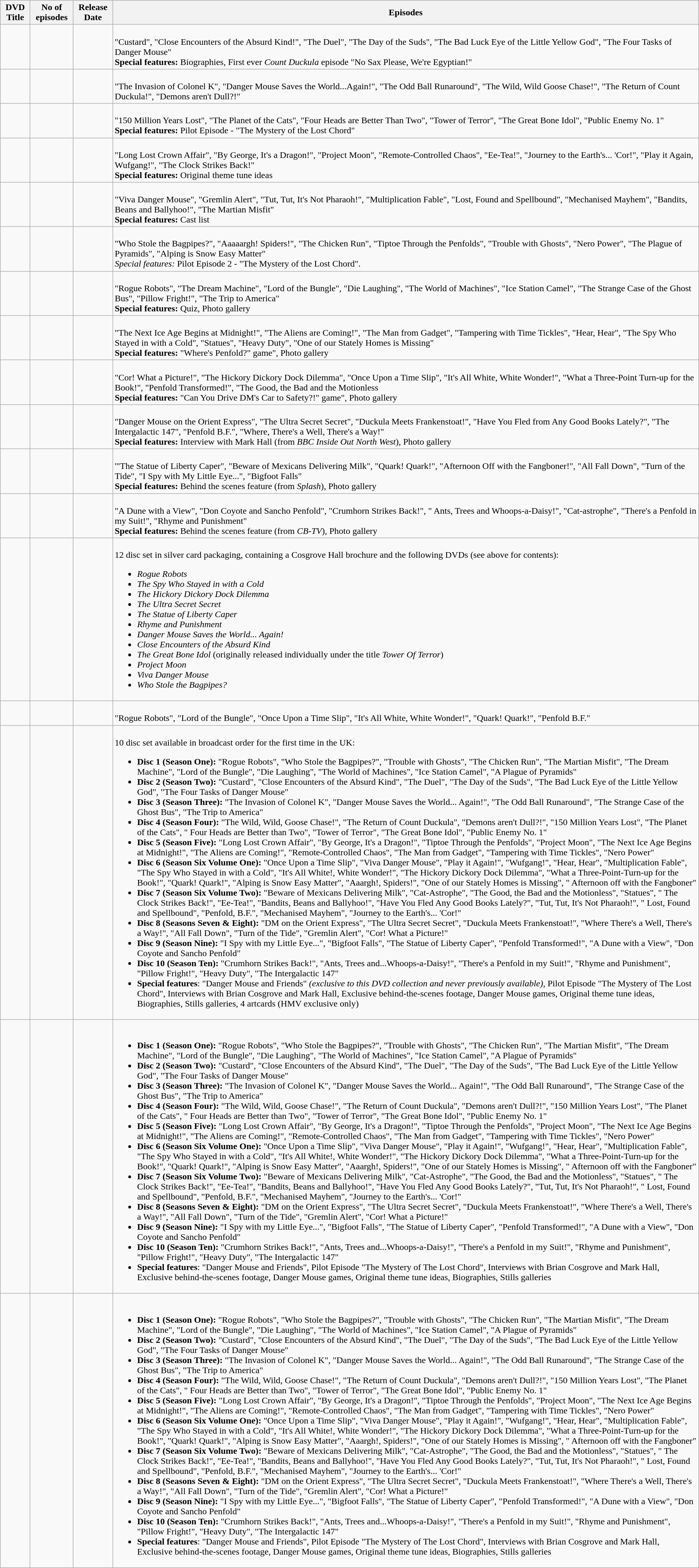<table class="wikitable">
<tr>
<th>DVD Title</th>
<th>No of episodes</th>
<th>Release Date</th>
<th>Episodes</th>
</tr>
<tr>
<td></td>
<td></td>
<td></td>
<td><br>"Custard", "Close Encounters of the Absurd Kind!", "The Duel", "The Day of the Suds", "The Bad Luck Eye of the Little Yellow God", "The Four Tasks of Danger Mouse"<br>
<strong>Special features:</strong> Biographies, First ever <em>Count Duckula</em> episode "No Sax Please, We're Egyptian!"</td>
</tr>
<tr>
<td></td>
<td></td>
<td></td>
<td><br>"The Invasion of Colonel K", "Danger Mouse Saves the World...Again!", "The Odd Ball Runaround", "The Wild, Wild Goose Chase!", "The Return of Count Duckula!", "Demons aren't Dull?!"</td>
</tr>
<tr>
<td></td>
<td></td>
<td></td>
<td><br>"150 Million Years Lost", "The Planet of the Cats", "Four Heads are Better Than Two", "Tower of Terror", "The Great Bone Idol", "Public Enemy No. 1"<br><strong>Special features:</strong> Pilot Episode - "The Mystery of the Lost Chord"</td>
</tr>
<tr>
<td></td>
<td></td>
<td></td>
<td><br>"Long Lost Crown Affair", "By George, It's a Dragon!", "Project Moon", "Remote-Controlled Chaos", "Ee-Tea!", "Journey to the Earth's... 'Cor!", "Play it Again, Wufgang!", "The Clock Strikes Back!"<br><strong>Special features:</strong> Original theme tune ideas</td>
</tr>
<tr>
<td></td>
<td></td>
<td></td>
<td><br>"Viva Danger Mouse", "Gremlin Alert", "Tut, Tut, It's Not Pharaoh!", "Multiplication Fable", "Lost, Found and Spellbound", "Mechanised Mayhem", "Bandits, Beans and Ballyhoo!", "The Martian Misfit"<br><strong>Special features:</strong> Cast list</td>
</tr>
<tr>
<td></td>
<td></td>
<td></td>
<td><br>"Who Stole the Bagpipes?", "Aaaaargh! Spiders!", "The Chicken Run", "Tiptoe Through the Penfolds", "Trouble with Ghosts", "Nero Power", "The Plague of Pyramids", "Alping is Snow Easy Matter"<br><em>Special features:</em> Pilot Episode 2 - "The Mystery of the Lost Chord".</td>
</tr>
<tr>
<td></td>
<td></td>
<td></td>
<td><br>"Rogue Robots", "The Dream Machine", "Lord of the Bungle", "Die Laughing", "The World of Machines", "Ice Station Camel", "The Strange Case of the Ghost Bus", "Pillow Fright!", "The Trip to America"<br><strong>Special features:</strong> Quiz, Photo gallery</td>
</tr>
<tr>
<td></td>
<td></td>
<td></td>
<td><br>"The Next Ice Age Begins at Midnight!", "The Aliens are Coming!", "The Man from Gadget", "Tampering with Time Tickles", "Hear, Hear", "The Spy Who Stayed in with a Cold", "Statues", "Heavy Duty", "One of our Stately Homes is Missing"<br><strong>Special features:</strong> "Where's Penfold?" game", Photo gallery</td>
</tr>
<tr>
<td></td>
<td></td>
<td></td>
<td><br>"Cor! What a Picture!", "The Hickory Dickory Dock Dilemma", "Once Upon a Time Slip", "It's All White, White Wonder!", "What a Three-Point Turn-up for the Book!", "Penfold Transformed!", "The Good, the Bad and the Motionless<br><strong>Special features:</strong> "Can You Drive DM's Car to Safety?!" game", Photo gallery</td>
</tr>
<tr>
<td></td>
<td></td>
<td></td>
<td><br>"Danger Mouse on the Orient Express", "The Ultra Secret Secret", "Duckula Meets Frankenstoat!", "Have You Fled from Any Good Books Lately?", "The Intergalactic 147", "Penfold B.F.", "Where, There's a Well, There's a Way!"<br><strong>Special features:</strong> Interview with Mark Hall (from <em>BBC Inside Out North West</em>), Photo gallery</td>
</tr>
<tr>
<td></td>
<td></td>
<td></td>
<td><br>'"The Statue of Liberty Caper", "Beware of Mexicans Delivering Milk", "Quark! Quark!", "Afternoon Off with the Fangboner!", "All Fall Down", "Turn of the Tide", "I Spy with My Little Eye...", "Bigfoot Falls"<br><strong>Special features:</strong> Behind the scenes feature (from <em>Splash</em>), Photo gallery</td>
</tr>
<tr>
<td></td>
<td></td>
<td></td>
<td><br>"A Dune with a View", "Don Coyote and Sancho Penfold", "Crumhorn Strikes Back!", " Ants, Trees and Whoops-a-Daisy!", "Cat-astrophe", "There's a Penfold in my Suit!", "Rhyme and Punishment"<br><strong>Special features:</strong> Behind the scenes feature (from <em>CB-TV</em>), Photo gallery</td>
</tr>
<tr>
<td></td>
<td></td>
<td></td>
<td><br>12 disc set in silver card packaging, containing a Cosgrove Hall brochure and the following DVDs (see above for contents):<ul><li><em>Rogue Robots</em></li><li><em>The Spy Who Stayed in with a Cold</em></li><li><em>The Hickory Dickory Dock Dilemma</em></li><li><em>The Ultra Secret Secret</em></li><li><em>The Statue of Liberty Caper</em></li><li><em>Rhyme and Punishment</em></li><li><em>Danger Mouse Saves the World... Again!</em></li><li><em>Close Encounters of the Absurd Kind</em></li><li><em>The Great Bone Idol</em> (originally released individually under the title <em>Tower Of Terror</em>)</li><li><em>Project Moon</em></li><li><em>Viva Danger Mouse</em></li><li><em>Who Stole the Bagpipes?</em></li></ul></td>
</tr>
<tr>
<td></td>
<td></td>
<td></td>
<td><br>"Rogue Robots", "Lord of the Bungle", "Once Upon a Time Slip", "It's All White, White Wonder!", "Quark! Quark!", "Penfold B.F."</td>
</tr>
<tr>
<td></td>
<td></td>
<td></td>
<td><br>10 disc set available in broadcast order for the first time in the UK:<ul><li><strong>Disc 1 (Season One):</strong> "Rogue Robots", "Who Stole the Bagpipes?", "Trouble with Ghosts", "The Chicken Run", "The Martian Misfit", "The Dream Machine", "Lord of the Bungle", "Die Laughing", "The World of Machines", "Ice Station Camel", "A Plague of Pyramids"</li><li><strong>Disc 2 (Season Two):</strong> "Custard", "Close Encounters of the Absurd Kind", "The Duel", "The Day of the Suds", "The Bad Luck Eye of the Little Yellow God", "The Four Tasks of Danger Mouse"</li><li><strong>Disc 3 (Season Three):</strong> "The Invasion of Colonel K", "Danger Mouse Saves the World... Again!", "The Odd Ball Runaround", "The Strange Case of the Ghost Bus", "The Trip to America"</li><li><strong>Disc 4 (Season Four):</strong> "The Wild, Wild, Goose Chase!", "The Return of Count Duckula", "Demons aren't Dull?!", "150 Million Years Lost", "The Planet of the Cats", " Four Heads are Better than Two", "Tower of Terror", "The Great Bone Idol", "Public Enemy No. 1"</li><li><strong>Disc 5 (Season Five):</strong> "Long Lost Crown Affair", "By George, It's a Dragon!", "Tiptoe Through the Penfolds", "Project Moon", "The Next Ice Age Begins at Midnight!", "The Aliens are Coming!", "Remote-Controlled Chaos", "The Man from Gadget", "Tampering with Time Tickles", "Nero Power"</li><li><strong>Disc 6 (Season Six Volume One):</strong> "Once Upon a Time Slip", "Viva Danger Mouse", "Play it Again!", "Wufgang!", "Hear, Hear", "Multiplication Fable", "The Spy Who Stayed in with a Cold", "It's All White!, White Wonder!", "The Hickory Dickory Dock Dilemma", "What a Three-Point-Turn-up for the Book!", "Quark! Quark!", "Alping is Snow Easy Matter", "Aaargh!, Spiders!", "One of our Stately Homes is Missing", " Afternoon off with the Fangboner"</li><li><strong>Disc 7 (Season Six Volume Two):</strong> "Beware of Mexicans Delivering Milk", "Cat-Astrophe", "The Good, the Bad and the Motionless", "Statues", " The Clock Strikes Back!", "Ee-Tea!", "Bandits, Beans and Ballyhoo!", "Have You Fled Any Good Books Lately?", "Tut, Tut, It's Not Pharaoh!", " Lost, Found and Spellbound", "Penfold, B.F.", "Mechanised Mayhem", "Journey to the Earth's... 'Cor!"</li><li><strong>Disc 8 (Seasons Seven & Eight):</strong> "DM on the Orient Express", "The Ultra Secret Secret", "Duckula Meets Frankenstoat!", "Where There's a Well, There's a Way!", "All Fall Down", "Turn of the Tide", "Gremlin Alert", "Cor! What a Picture!"</li><li><strong>Disc 9 (Season Nine):</strong> "I Spy with my Little Eye...", "Bigfoot Falls", "The Statue of Liberty Caper", "Penfold Transformed!", "A Dune with a View", "Don Coyote and Sancho Penfold"</li><li><strong>Disc 10 (Season Ten):</strong> "Crumhorn Strikes Back!", "Ants, Trees and...Whoops-a-Daisy!", "There's a Penfold in my Suit!", "Rhyme and Punishment", "Pillow Fright!", "Heavy Duty", "The Intergalactic 147"</li><li><strong>Special features</strong>: "Danger Mouse and Friends" <em>(exclusive to this DVD collection and never previously available)</em>, Pilot Episode "The Mystery of The Lost Chord", Interviews with Brian Cosgrove and Mark Hall, Exclusive behind-the-scenes footage, Danger Mouse games, Original theme tune ideas, Biographies, Stills galleries, 4 artcards (HMV exclusive only)</li></ul></td>
</tr>
<tr>
<td></td>
<td></td>
<td></td>
<td><br><ul><li><strong>Disc 1 (Season One):</strong> "Rogue Robots", "Who Stole the Bagpipes?", "Trouble with Ghosts", "The Chicken Run", "The Martian Misfit", "The Dream Machine", "Lord of the Bungle", "Die Laughing", "The World of Machines", "Ice Station Camel", "A Plague of Pyramids"</li><li><strong>Disc 2 (Season Two):</strong> "Custard", "Close Encounters of the Absurd Kind", "The Duel", "The Day of the Suds", "The Bad Luck Eye of the Little Yellow God", "The Four Tasks of Danger Mouse"</li><li><strong>Disc 3 (Season Three):</strong> "The Invasion of Colonel K", "Danger Mouse Saves the World... Again!", "The Odd Ball Runaround", "The Strange Case of the Ghost Bus", "The Trip to America"</li><li><strong>Disc 4 (Season Four):</strong> "The Wild, Wild, Goose Chase!", "The Return of Count Duckula", "Demons aren't Dull?!", "150 Million Years Lost", "The Planet of the Cats", " Four Heads are Better than Two", "Tower of Terror", "The Great Bone Idol", "Public Enemy No. 1"</li><li><strong>Disc 5 (Season Five):</strong> "Long Lost Crown Affair", "By George, It's a Dragon!", "Tiptoe Through the Penfolds", "Project Moon", "The Next Ice Age Begins at Midnight!", "The Aliens are Coming!", "Remote-Controlled Chaos", "The Man from Gadget", "Tampering with Time Tickles", "Nero Power"</li><li><strong>Disc 6 (Season Six Volume One):</strong> "Once Upon a Time Slip", "Viva Danger Mouse", "Play it Again!", "Wufgang!", "Hear, Hear", "Multiplication Fable", "The Spy Who Stayed in with a Cold", "It's All White!, White Wonder!", "The Hickory Dickory Dock Dilemma", "What a Three-Point-Turn-up for the Book!", "Quark! Quark!", "Alping is Snow Easy Matter", "Aaargh!, Spiders!", "One of our Stately Homes is Missing", " Afternoon off with the Fangboner"</li><li><strong>Disc 7 (Season Six Volume Two):</strong> "Beware of Mexicans Delivering Milk", "Cat-Astrophe", "The Good, the Bad and the Motionless", "Statues", " The Clock Strikes Back!", "Ee-Tea!", "Bandits, Beans and Ballyhoo!", "Have You Fled Any Good Books Lately?", "Tut, Tut, It's Not Pharaoh!", " Lost, Found and Spellbound", "Penfold, B.F.", "Mechanised Mayhem", "Journey to the Earth's... 'Cor!"</li><li><strong>Disc 8 (Seasons Seven & Eight):</strong> "DM on the Orient Express", "The Ultra Secret Secret", "Duckula Meets Frankenstoat!", "Where There's a Well, There's a Way!", "All Fall Down", "Turn of the Tide", "Gremlin Alert", "Cor! What a Picture!"</li><li><strong>Disc 9 (Season Nine):</strong> "I Spy with my Little Eye...", "Bigfoot Falls", "The Statue of Liberty Caper", "Penfold Transformed!", "A Dune with a View", "Don Coyote and Sancho Penfold"</li><li><strong>Disc 10 (Season Ten):</strong> "Crumhorn Strikes Back!", "Ants, Trees and...Whoops-a-Daisy!", "There's a Penfold in my Suit!", "Rhyme and Punishment", "Pillow Fright!", "Heavy Duty", "The Intergalactic 147"</li><li><strong>Special features</strong>: "Danger Mouse and Friends", Pilot Episode "The Mystery of The Lost Chord", Interviews with Brian Cosgrove and Mark Hall, Exclusive behind-the-scenes footage, Danger Mouse games, Original theme tune ideas, Biographies, Stills galleries</li></ul></td>
</tr>
<tr>
<td></td>
<td></td>
<td></td>
<td><br><ul><li><strong>Disc 1 (Season One):</strong> "Rogue Robots", "Who Stole the Bagpipes?", "Trouble with Ghosts", "The Chicken Run", "The Martian Misfit", "The Dream Machine", "Lord of the Bungle", "Die Laughing", "The World of Machines", "Ice Station Camel", "A Plague of Pyramids"</li><li><strong>Disc 2 (Season Two):</strong> "Custard", "Close Encounters of the Absurd Kind", "The Duel", "The Day of the Suds", "The Bad Luck Eye of the Little Yellow God", "The Four Tasks of Danger Mouse"</li><li><strong>Disc 3 (Season Three):</strong> "The Invasion of Colonel K", "Danger Mouse Saves the World... Again!", "The Odd Ball Runaround", "The Strange Case of the Ghost Bus", "The Trip to America"</li><li><strong>Disc 4 (Season Four):</strong> "The Wild, Wild, Goose Chase!", "The Return of Count Duckula", "Demons aren't Dull?!", "150 Million Years Lost", "The Planet of the Cats", " Four Heads are Better than Two", "Tower of Terror", "The Great Bone Idol", "Public Enemy No. 1"</li><li><strong>Disc 5 (Season Five):</strong> "Long Lost Crown Affair", "By George, It's a Dragon!", "Tiptoe Through the Penfolds", "Project Moon", "The Next Ice Age Begins at Midnight!", "The Aliens are Coming!", "Remote-Controlled Chaos", "The Man from Gadget", "Tampering with Time Tickles", "Nero Power"</li><li><strong>Disc 6 (Season Six Volume One):</strong> "Once Upon a Time Slip", "Viva Danger Mouse", "Play it Again!", "Wufgang!", "Hear, Hear", "Multiplication Fable", "The Spy Who Stayed in with a Cold", "It's All White!, White Wonder!", "The Hickory Dickory Dock Dilemma", "What a Three-Point-Turn-up for the Book!", "Quark! Quark!", "Alping is Snow Easy Matter", "Aaargh!, Spiders!", "One of our Stately Homes is Missing", " Afternoon off with the Fangboner"</li><li><strong>Disc 7 (Season Six Volume Two):</strong> "Beware of Mexicans Delivering Milk", "Cat-Astrophe", "The Good, the Bad and the Motionless", "Statues", " The Clock Strikes Back!", "Ee-Tea!", "Bandits, Beans and Ballyhoo!", "Have You Fled Any Good Books Lately?", "Tut, Tut, It's Not Pharaoh!", " Lost, Found and Spellbound", "Penfold, B.F.", "Mechanised Mayhem", "Journey to the Earth's... 'Cor!"</li><li><strong>Disc 8 (Seasons Seven & Eight):</strong> "DM on the Orient Express", "The Ultra Secret Secret", "Duckula Meets Frankenstoat!", "Where There's a Well, There's a Way!", "All Fall Down", "Turn of the Tide", "Gremlin Alert", "Cor! What a Picture!"</li><li><strong>Disc 9 (Season Nine):</strong> "I Spy with my Little Eye...", "Bigfoot Falls", "The Statue of Liberty Caper", "Penfold Transformed!", "A Dune with a View", "Don Coyote and Sancho Penfold"</li><li><strong>Disc 10 (Season Ten):</strong> "Crumhorn Strikes Back!", "Ants, Trees and...Whoops-a-Daisy!", "There's a Penfold in my Suit!", "Rhyme and Punishment", "Pillow Fright!", "Heavy Duty", "The Intergalactic 147"</li><li><strong>Special features</strong>: "Danger Mouse and Friends", Pilot Episode "The Mystery of The Lost Chord", Interviews with Brian Cosgrove and Mark Hall, Exclusive behind-the-scenes footage, Danger Mouse games, Original theme tune ideas, Biographies, Stills galleries</li></ul></td>
</tr>
</table>
